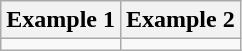<table class="wikitable">
<tr>
<th>Example 1</th>
<th>Example 2</th>
</tr>
<tr>
<td></td>
<td></td>
</tr>
</table>
